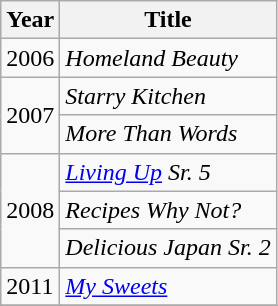<table class="wikitable">
<tr>
<th>Year</th>
<th>Title</th>
</tr>
<tr>
<td>2006</td>
<td><em>Homeland Beauty</em></td>
</tr>
<tr>
<td rowspan="2">2007</td>
<td><em>Starry Kitchen</em></td>
</tr>
<tr>
<td><em>More Than Words</em></td>
</tr>
<tr>
<td rowspan="3">2008</td>
<td><em><a href='#'>Living Up</a> Sr. 5</em></td>
</tr>
<tr>
<td><em>Recipes Why Not?</em></td>
</tr>
<tr>
<td><em>Delicious Japan Sr. 2</em></td>
</tr>
<tr>
<td>2011</td>
<td><em><a href='#'>My Sweets</a></em></td>
</tr>
<tr>
</tr>
</table>
